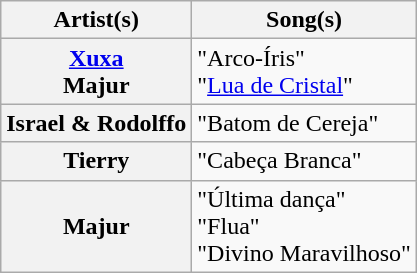<table class="wikitable plainrowheaders">
<tr>
<th scope="col">Artist(s)</th>
<th scope="col">Song(s)</th>
</tr>
<tr>
<th scope="row"><a href='#'>Xuxa</a><br>Majur</th>
<td>"Arco-Íris"<br>"<a href='#'>Lua de Cristal</a>"</td>
</tr>
<tr>
<th scope="row">Israel & Rodolffo</th>
<td>"Batom de Cereja"</td>
</tr>
<tr>
<th scope="row">Tierry</th>
<td>"Cabeça Branca"</td>
</tr>
<tr>
<th scope="row">Majur</th>
<td>"Última dança"<br>"Flua"<br>"Divino Maravilhoso"</td>
</tr>
</table>
